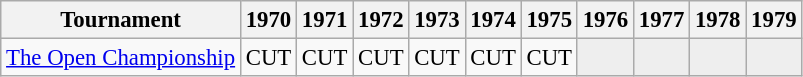<table class="wikitable" style="font-size:95%;text-align:center;">
<tr>
<th>Tournament</th>
<th>1970</th>
<th>1971</th>
<th>1972</th>
<th>1973</th>
<th>1974</th>
<th>1975</th>
<th>1976</th>
<th>1977</th>
<th>1978</th>
<th>1979</th>
</tr>
<tr>
<td align=left><a href='#'>The Open Championship</a></td>
<td>CUT</td>
<td>CUT</td>
<td>CUT</td>
<td>CUT</td>
<td>CUT</td>
<td>CUT</td>
<td style="background:#eeeeee;"></td>
<td style="background:#eeeeee;"></td>
<td style="background:#eeeeee;"></td>
<td style="background:#eeeeee;"></td>
</tr>
</table>
